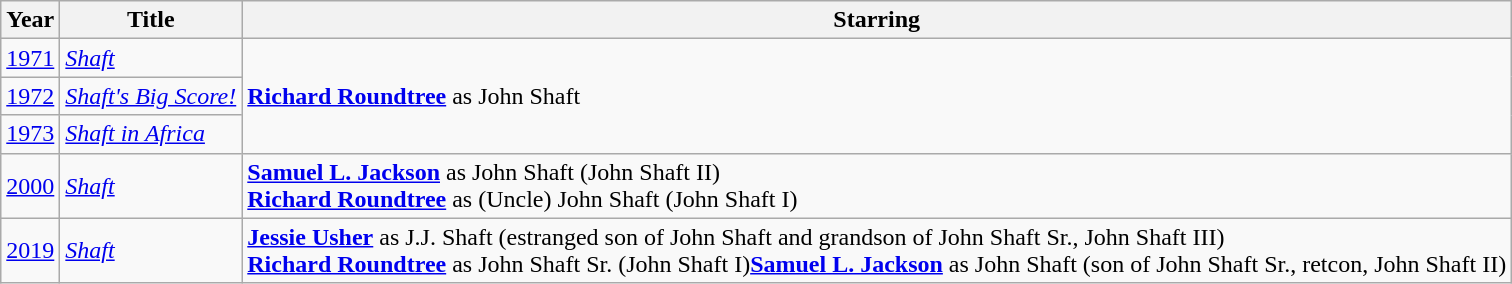<table class="wikitable">
<tr>
<th>Year</th>
<th>Title</th>
<th>Starring</th>
</tr>
<tr>
<td><a href='#'>1971</a></td>
<td><em><a href='#'>Shaft</a></em></td>
<td rowspan="3"><strong><a href='#'>Richard Roundtree</a></strong> as John Shaft</td>
</tr>
<tr>
<td><a href='#'>1972</a></td>
<td><em><a href='#'>Shaft's Big Score!</a></em></td>
</tr>
<tr>
<td><a href='#'>1973</a></td>
<td><em><a href='#'>Shaft in Africa</a></em></td>
</tr>
<tr>
<td><a href='#'>2000</a></td>
<td><em><a href='#'>Shaft</a></em></td>
<td><strong><a href='#'>Samuel L. Jackson</a></strong> as John Shaft (John Shaft II)<br><strong><a href='#'>Richard Roundtree</a></strong> as (Uncle) John Shaft (John Shaft I)</td>
</tr>
<tr>
<td><a href='#'>2019</a></td>
<td><em><a href='#'>Shaft</a></em></td>
<td><strong><a href='#'>Jessie Usher</a></strong> as J.J. Shaft (estranged son of John Shaft and grandson of John Shaft Sr., John Shaft III)<br><strong><a href='#'>Richard Roundtree</a></strong> as John Shaft Sr. (John Shaft I)<strong><a href='#'>Samuel L. Jackson</a></strong> as John Shaft (son of John Shaft Sr., retcon, John Shaft II)</td>
</tr>
</table>
